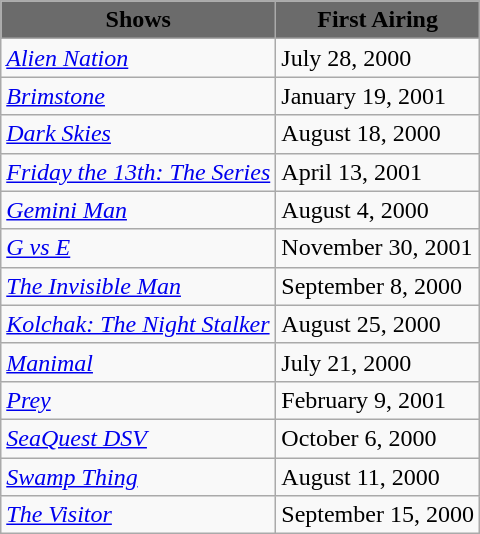<table class="wikitable sortable">
<tr>
<th style="background: #6B6B6B">Shows</th>
<th style="background: #6B6B6B">First Airing</th>
</tr>
<tr>
<td><em><a href='#'>Alien Nation</a></em></td>
<td>July 28, 2000</td>
</tr>
<tr>
<td><em><a href='#'>Brimstone</a></em></td>
<td>January 19, 2001</td>
</tr>
<tr>
<td><em><a href='#'>Dark Skies</a></em></td>
<td>August 18, 2000</td>
</tr>
<tr>
<td><em><a href='#'>Friday the 13th: The Series</a></em></td>
<td>April 13, 2001</td>
</tr>
<tr>
<td><em><a href='#'>Gemini Man</a></em></td>
<td>August 4, 2000</td>
</tr>
<tr>
<td><em><a href='#'>G vs E</a></em></td>
<td>November 30, 2001</td>
</tr>
<tr>
<td><em><a href='#'>The Invisible Man</a></em></td>
<td>September 8, 2000</td>
</tr>
<tr>
<td><em><a href='#'>Kolchak: The Night Stalker</a></em></td>
<td>August 25, 2000</td>
</tr>
<tr>
<td><em><a href='#'>Manimal</a></em></td>
<td>July 21, 2000</td>
</tr>
<tr>
<td><em><a href='#'>Prey</a></em></td>
<td>February 9, 2001</td>
</tr>
<tr>
<td><em><a href='#'>SeaQuest DSV</a></em></td>
<td>October 6, 2000</td>
</tr>
<tr>
<td><em><a href='#'>Swamp Thing</a></em></td>
<td>August 11, 2000</td>
</tr>
<tr>
<td><em><a href='#'>The Visitor</a></em></td>
<td>September 15, 2000</td>
</tr>
</table>
